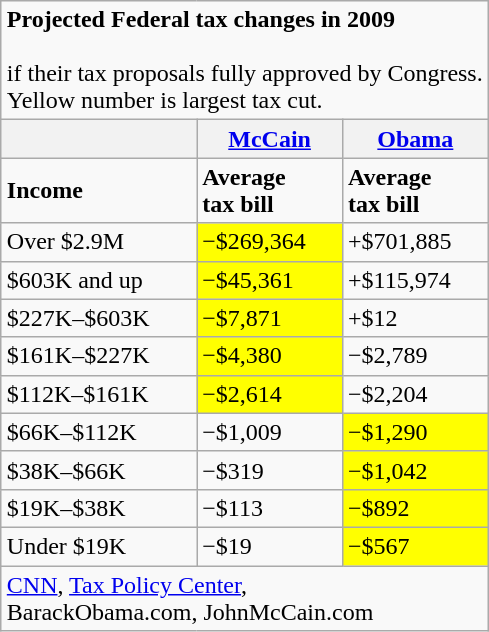<table class="wikitable" align="right">
<tr>
<td colspan=3><strong>Projected Federal tax changes in 2009</strong><br><br>if their tax proposals fully approved by Congress.<br>
Yellow number is largest tax cut.</td>
</tr>
<tr>
<th></th>
<th><a href='#'>McCain</a></th>
<th><a href='#'>Obama</a></th>
</tr>
<tr>
<td><strong>Income</strong></td>
<td><strong>Average<br> tax bill</strong></td>
<td><strong>Average<br> tax bill</strong></td>
</tr>
<tr>
<td>Over $2.9M</td>
<td bgcolor=yellow>−$269,364</td>
<td>+$701,885</td>
</tr>
<tr>
<td>$603K and up</td>
<td bgcolor=yellow>−$45,361</td>
<td>+$115,974</td>
</tr>
<tr>
<td>$227K–$603K</td>
<td bgcolor=yellow>−$7,871</td>
<td>+$12</td>
</tr>
<tr>
<td>$161K–$227K</td>
<td bgcolor=yellow>−$4,380</td>
<td>−$2,789</td>
</tr>
<tr>
<td>$112K–$161K</td>
<td bgcolor=yellow>−$2,614</td>
<td>−$2,204</td>
</tr>
<tr>
<td>$66K–$112K</td>
<td>−$1,009</td>
<td bgcolor=yellow>−$1,290</td>
</tr>
<tr>
<td>$38K–$66K</td>
<td>−$319</td>
<td bgcolor=yellow>−$1,042</td>
</tr>
<tr>
<td>$19K–$38K</td>
<td>−$113</td>
<td bgcolor=yellow>−$892</td>
</tr>
<tr>
<td>Under $19K</td>
<td>−$19</td>
<td bgcolor=yellow>−$567</td>
</tr>
<tr>
<td colspan=3><a href='#'>CNN</a>, <a href='#'>Tax Policy Center</a>,<br> BarackObama.com, JohnMcCain.com</td>
</tr>
</table>
